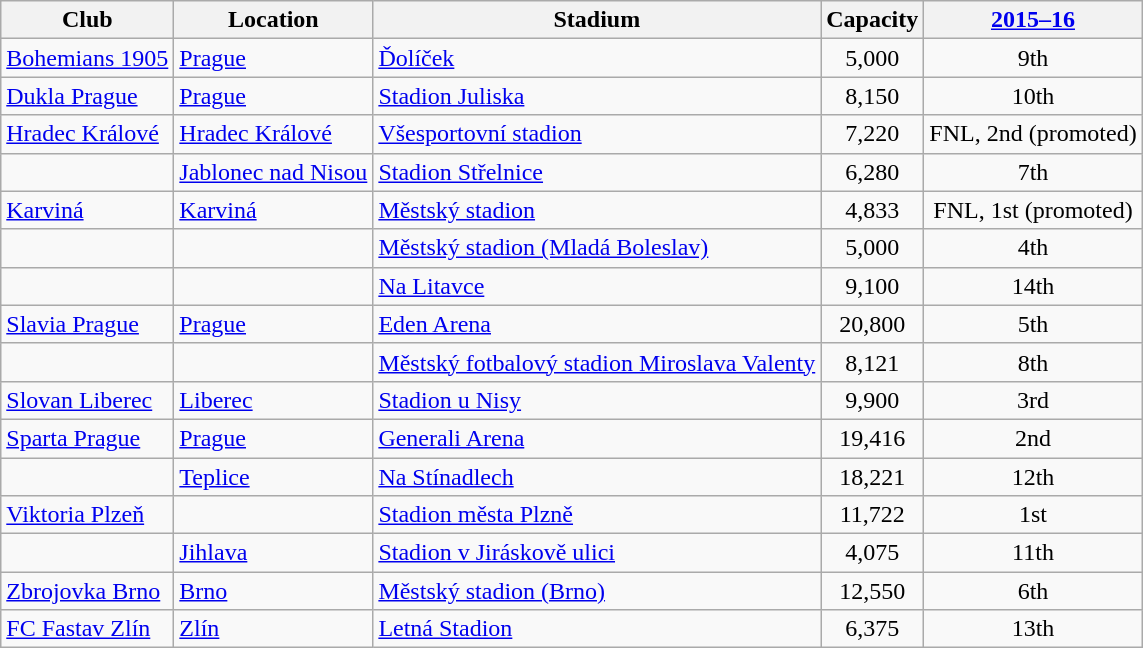<table class="wikitable sortable">
<tr>
<th>Club</th>
<th>Location</th>
<th>Stadium</th>
<th>Capacity</th>
<th><a href='#'>2015–16</a></th>
</tr>
<tr>
<td><a href='#'>Bohemians 1905</a></td>
<td><a href='#'>Prague</a></td>
<td><a href='#'>Ďolíček</a></td>
<td align="center">5,000</td>
<td align="center">9th</td>
</tr>
<tr>
<td><a href='#'>Dukla Prague</a></td>
<td><a href='#'>Prague</a></td>
<td><a href='#'>Stadion Juliska</a></td>
<td align="center">8,150</td>
<td align="center">10th</td>
</tr>
<tr>
<td><a href='#'>Hradec Králové</a></td>
<td><a href='#'>Hradec Králové</a></td>
<td><a href='#'>Všesportovní stadion</a></td>
<td align="center">7,220</td>
<td align="center">FNL, 2nd (promoted)</td>
</tr>
<tr>
<td></td>
<td><a href='#'>Jablonec nad Nisou</a></td>
<td><a href='#'>Stadion Střelnice</a></td>
<td align="center">6,280</td>
<td align="center">7th</td>
</tr>
<tr>
<td><a href='#'>Karviná</a></td>
<td><a href='#'>Karviná</a></td>
<td><a href='#'>Městský stadion</a></td>
<td align="center">4,833</td>
<td align="center">FNL, 1st (promoted)</td>
</tr>
<tr>
<td></td>
<td></td>
<td><a href='#'>Městský stadion (Mladá Boleslav)</a></td>
<td align="center">5,000</td>
<td align="center">4th</td>
</tr>
<tr>
<td></td>
<td></td>
<td><a href='#'>Na Litavce</a></td>
<td align="center">9,100</td>
<td align="center">14th</td>
</tr>
<tr>
<td><a href='#'>Slavia Prague</a></td>
<td><a href='#'>Prague</a></td>
<td><a href='#'>Eden Arena</a></td>
<td align="center">20,800</td>
<td align="center">5th</td>
</tr>
<tr>
<td></td>
<td></td>
<td><a href='#'>Městský fotbalový stadion Miroslava Valenty</a></td>
<td align="center">8,121</td>
<td align="center">8th</td>
</tr>
<tr>
<td><a href='#'>Slovan Liberec</a></td>
<td><a href='#'>Liberec</a></td>
<td><a href='#'>Stadion u Nisy</a></td>
<td align="center">9,900</td>
<td align="center">3rd</td>
</tr>
<tr>
<td><a href='#'>Sparta Prague</a></td>
<td><a href='#'>Prague</a></td>
<td><a href='#'>Generali Arena</a></td>
<td align="center">19,416</td>
<td align="center">2nd</td>
</tr>
<tr>
<td></td>
<td><a href='#'>Teplice</a></td>
<td><a href='#'>Na Stínadlech</a></td>
<td align="center">18,221</td>
<td align="center">12th</td>
</tr>
<tr>
<td><a href='#'>Viktoria Plzeň</a></td>
<td></td>
<td><a href='#'>Stadion města Plzně</a></td>
<td align="center">11,722</td>
<td align="center">1st</td>
</tr>
<tr>
<td></td>
<td><a href='#'>Jihlava</a></td>
<td><a href='#'>Stadion v Jiráskově ulici</a></td>
<td align="center">4,075</td>
<td align="center">11th</td>
</tr>
<tr>
<td><a href='#'>Zbrojovka Brno</a></td>
<td><a href='#'>Brno</a></td>
<td><a href='#'>Městský stadion (Brno)</a></td>
<td align="center">12,550</td>
<td align="center">6th</td>
</tr>
<tr>
<td><a href='#'>FC Fastav Zlín</a></td>
<td><a href='#'>Zlín</a></td>
<td><a href='#'>Letná Stadion</a></td>
<td align="center">6,375</td>
<td align="center">13th</td>
</tr>
</table>
